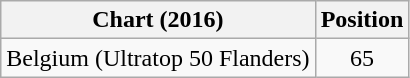<table class="wikitable">
<tr>
<th>Chart (2016)</th>
<th>Position</th>
</tr>
<tr>
<td>Belgium (Ultratop 50 Flanders)</td>
<td align="center">65</td>
</tr>
</table>
